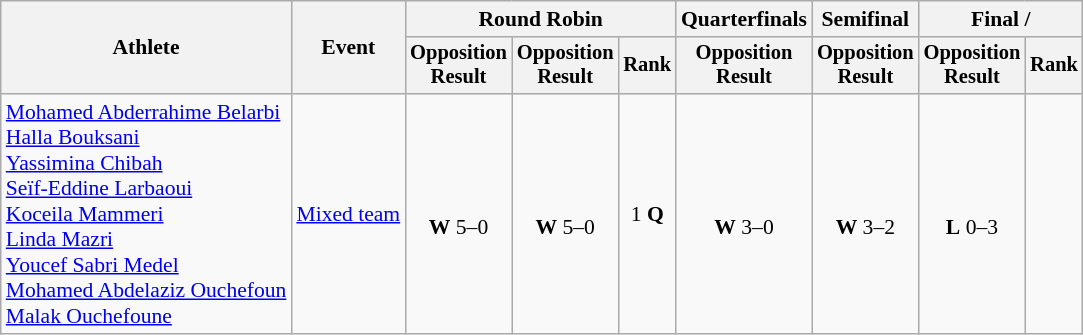<table class="wikitable" style="font-size:90%">
<tr>
<th rowspan="2">Athlete</th>
<th rowspan="2">Event</th>
<th colspan="3">Round Robin</th>
<th>Quarterfinals</th>
<th>Semifinal</th>
<th colspan=2>Final / </th>
</tr>
<tr style="font-size: 95%">
<th>Opposition<br>Result</th>
<th>Opposition<br>Result</th>
<th>Rank</th>
<th>Opposition<br>Result</th>
<th>Opposition<br>Result</th>
<th>Opposition<br>Result</th>
<th>Rank</th>
</tr>
<tr align=center>
<td align=left><a href='#'>Mohamed Abderrahime Belarbi</a><br><a href='#'>Halla Bouksani</a><br><a href='#'>Yassimina Chibah</a><br><a href='#'>Seïf-Eddine Larbaoui</a><br><a href='#'>Koceila Mammeri</a><br><a href='#'>Linda Mazri</a><br><a href='#'>Youcef Sabri Medel</a><br><a href='#'>Mohamed Abdelaziz Ouchefoun</a><br><a href='#'>Malak Ouchefoune</a></td>
<td align=left><a href='#'>Mixed team</a></td>
<td><br><strong>W</strong> 5–0</td>
<td><br><strong>W</strong> 5–0</td>
<td>1 <strong>Q</strong></td>
<td><br><strong>W</strong> 3–0</td>
<td><br><strong>W</strong> 3–2</td>
<td><br><strong>L</strong> 0–3</td>
<td></td>
</tr>
</table>
